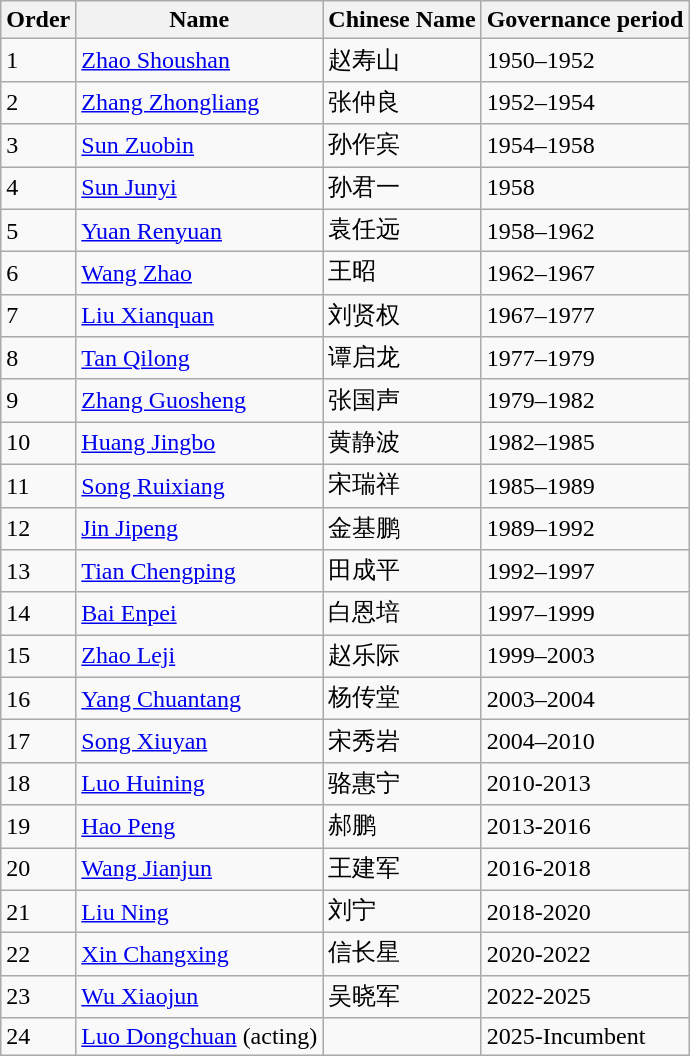<table class="wikitable">
<tr>
<th>Order</th>
<th>Name</th>
<th>Chinese Name</th>
<th>Governance period</th>
</tr>
<tr>
<td>1</td>
<td><a href='#'>Zhao Shoushan</a></td>
<td>赵寿山</td>
<td>1950–1952</td>
</tr>
<tr>
<td>2</td>
<td><a href='#'>Zhang Zhongliang</a></td>
<td>张仲良</td>
<td>1952–1954</td>
</tr>
<tr>
<td>3</td>
<td><a href='#'>Sun Zuobin</a></td>
<td>孙作宾</td>
<td>1954–1958</td>
</tr>
<tr>
<td>4</td>
<td><a href='#'>Sun Junyi</a></td>
<td>孙君一</td>
<td>1958</td>
</tr>
<tr>
<td>5</td>
<td><a href='#'>Yuan Renyuan</a></td>
<td>袁任远</td>
<td>1958–1962</td>
</tr>
<tr>
<td>6</td>
<td><a href='#'>Wang Zhao</a></td>
<td>王昭</td>
<td>1962–1967</td>
</tr>
<tr>
<td>7</td>
<td><a href='#'>Liu Xianquan</a></td>
<td>刘贤权</td>
<td>1967–1977</td>
</tr>
<tr>
<td>8</td>
<td><a href='#'>Tan Qilong</a></td>
<td>谭启龙</td>
<td>1977–1979</td>
</tr>
<tr>
<td>9</td>
<td><a href='#'>Zhang Guosheng</a></td>
<td>张国声</td>
<td>1979–1982</td>
</tr>
<tr>
<td>10</td>
<td><a href='#'>Huang Jingbo</a></td>
<td>黄静波</td>
<td>1982–1985</td>
</tr>
<tr>
<td>11</td>
<td><a href='#'>Song Ruixiang</a></td>
<td>宋瑞祥</td>
<td>1985–1989</td>
</tr>
<tr>
<td>12</td>
<td><a href='#'>Jin Jipeng</a></td>
<td>金基鹏</td>
<td>1989–1992</td>
</tr>
<tr>
<td>13</td>
<td><a href='#'>Tian Chengping</a></td>
<td>田成平</td>
<td>1992–1997</td>
</tr>
<tr>
<td>14</td>
<td><a href='#'>Bai Enpei</a></td>
<td>白恩培</td>
<td>1997–1999</td>
</tr>
<tr>
<td>15</td>
<td><a href='#'>Zhao Leji</a></td>
<td>赵乐际</td>
<td>1999–2003</td>
</tr>
<tr>
<td>16</td>
<td><a href='#'>Yang Chuantang</a></td>
<td>杨传堂</td>
<td>2003–2004</td>
</tr>
<tr>
<td>17</td>
<td><a href='#'>Song Xiuyan</a></td>
<td>宋秀岩</td>
<td>2004–2010</td>
</tr>
<tr>
<td>18</td>
<td><a href='#'>Luo Huining</a></td>
<td>骆惠宁</td>
<td>2010-2013</td>
</tr>
<tr>
<td>19</td>
<td><a href='#'>Hao Peng</a></td>
<td>郝鹏</td>
<td>2013-2016</td>
</tr>
<tr>
<td>20</td>
<td><a href='#'>Wang Jianjun</a></td>
<td>王建军</td>
<td>2016-2018</td>
</tr>
<tr>
<td>21</td>
<td><a href='#'>Liu Ning</a></td>
<td>刘宁</td>
<td>2018-2020</td>
</tr>
<tr>
<td>22</td>
<td><a href='#'>Xin Changxing</a></td>
<td>信长星</td>
<td>2020-2022</td>
</tr>
<tr>
<td>23</td>
<td><a href='#'>Wu Xiaojun</a></td>
<td>吴晓军</td>
<td>2022-2025</td>
</tr>
<tr>
<td>24</td>
<td><a href='#'>Luo Dongchuan</a> (acting)</td>
<td></td>
<td>2025-Incumbent</td>
</tr>
</table>
